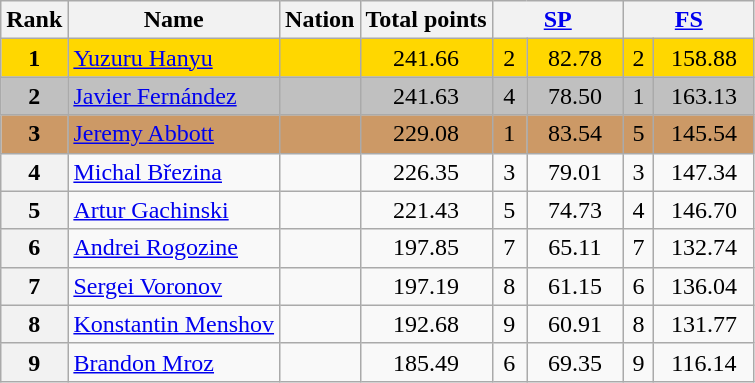<table class="wikitable sortable">
<tr>
<th>Rank</th>
<th>Name</th>
<th>Nation</th>
<th>Total points</th>
<th colspan="2" width="80px"><a href='#'>SP</a></th>
<th colspan="2" width="80px"><a href='#'>FS</a></th>
</tr>
<tr bgcolor="gold">
<td align="center"><strong>1</strong></td>
<td><a href='#'>Yuzuru Hanyu</a></td>
<td></td>
<td align="center">241.66</td>
<td align="center">2</td>
<td align="center">82.78</td>
<td align="center">2</td>
<td align="center">158.88</td>
</tr>
<tr bgcolor="silver">
<td align="center"><strong>2</strong></td>
<td><a href='#'>Javier Fernández</a></td>
<td></td>
<td align="center">241.63</td>
<td align="center">4</td>
<td align="center">78.50</td>
<td align="center">1</td>
<td align="center">163.13</td>
</tr>
<tr bgcolor="cc9966">
<td align="center"><strong>3</strong></td>
<td><a href='#'>Jeremy Abbott</a></td>
<td></td>
<td align="center">229.08</td>
<td align="center">1</td>
<td align="center">83.54</td>
<td align="center">5</td>
<td align="center">145.54</td>
</tr>
<tr>
<th>4</th>
<td><a href='#'>Michal Březina</a></td>
<td></td>
<td align="center">226.35</td>
<td align="center">3</td>
<td align="center">79.01</td>
<td align="center">3</td>
<td align="center">147.34</td>
</tr>
<tr>
<th>5</th>
<td><a href='#'>Artur Gachinski</a></td>
<td></td>
<td align="center">221.43</td>
<td align="center">5</td>
<td align="center">74.73</td>
<td align="center">4</td>
<td align="center">146.70</td>
</tr>
<tr>
<th>6</th>
<td><a href='#'>Andrei Rogozine</a></td>
<td></td>
<td align="center">197.85</td>
<td align="center">7</td>
<td align="center">65.11</td>
<td align="center">7</td>
<td align="center">132.74</td>
</tr>
<tr>
<th>7</th>
<td><a href='#'>Sergei Voronov</a></td>
<td></td>
<td align="center">197.19</td>
<td align="center">8</td>
<td align="center">61.15</td>
<td align="center">6</td>
<td align="center">136.04</td>
</tr>
<tr>
<th>8</th>
<td><a href='#'>Konstantin Menshov</a></td>
<td></td>
<td align="center">192.68</td>
<td align="center">9</td>
<td align="center">60.91</td>
<td align="center">8</td>
<td align="center">131.77</td>
</tr>
<tr>
<th>9</th>
<td><a href='#'>Brandon Mroz</a></td>
<td></td>
<td align="center">185.49</td>
<td align="center">6</td>
<td align="center">69.35</td>
<td align="center">9</td>
<td align="center">116.14</td>
</tr>
</table>
